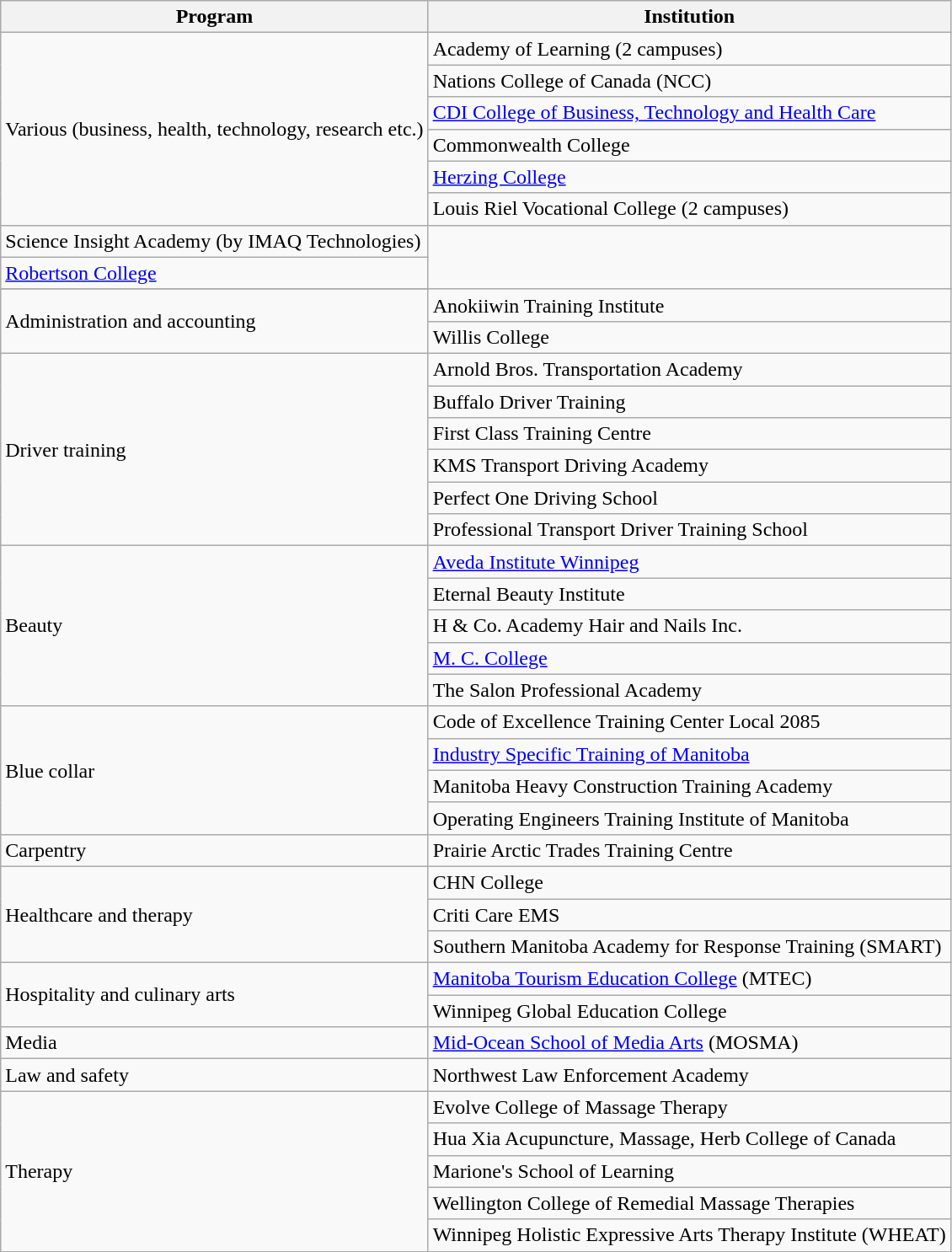<table class="wikitable">
<tr>
<th>Program</th>
<th>Institution</th>
</tr>
<tr>
<td rowspan="6">Various (business, health, technology, research etc.)</td>
<td>Academy of Learning (2 campuses)</td>
</tr>
<tr>
<td>Nations College of Canada (NCC)</td>
</tr>
<tr>
<td><a href='#'>CDI College of Business, Technology and Health Care</a></td>
</tr>
<tr>
<td>Commonwealth College</td>
</tr>
<tr>
<td><a href='#'>Herzing College</a></td>
</tr>
<tr>
<td>Louis Riel Vocational College (2 campuses)</td>
</tr>
<tr>
<td>Science Insight Academy (by IMAQ Technologies)</td>
</tr>
<tr>
<td><a href='#'>Robertson College</a></td>
</tr>
<tr>
</tr>
<tr>
<td rowspan="2">Administration and accounting</td>
<td>Anokiiwin Training Institute</td>
</tr>
<tr>
<td>Willis College</td>
</tr>
<tr>
<td rowspan="6">Driver training</td>
<td>Arnold Bros. Transportation Academy</td>
</tr>
<tr>
<td>Buffalo Driver Training</td>
</tr>
<tr>
<td>First Class Training Centre</td>
</tr>
<tr>
<td>KMS Transport Driving Academy</td>
</tr>
<tr>
<td>Perfect One Driving School</td>
</tr>
<tr>
<td>Professional Transport Driver Training School</td>
</tr>
<tr>
<td rowspan="5">Beauty</td>
<td><a href='#'>Aveda Institute Winnipeg</a></td>
</tr>
<tr>
<td>Eternal Beauty Institute</td>
</tr>
<tr>
<td>H & Co. Academy Hair and Nails Inc.</td>
</tr>
<tr>
<td><a href='#'>M. C. College</a></td>
</tr>
<tr>
<td>The Salon Professional Academy</td>
</tr>
<tr>
<td rowspan="4">Blue collar</td>
<td>Code of Excellence Training Center Local 2085</td>
</tr>
<tr>
<td><a href='#'>Industry Specific Training of Manitoba</a></td>
</tr>
<tr>
<td>Manitoba Heavy Construction Training Academy</td>
</tr>
<tr>
<td>Operating Engineers Training Institute of Manitoba</td>
</tr>
<tr>
<td>Carpentry</td>
<td>Prairie Arctic Trades Training Centre</td>
</tr>
<tr>
<td rowspan="3">Healthcare and therapy</td>
<td>CHN College</td>
</tr>
<tr>
<td>Criti Care EMS</td>
</tr>
<tr>
<td>Southern Manitoba Academy for Response Training (SMART)</td>
</tr>
<tr>
<td rowspan="2">Hospitality and culinary arts</td>
<td><a href='#'>Manitoba Tourism Education College</a> (MTEC)</td>
</tr>
<tr>
<td>Winnipeg Global Education College</td>
</tr>
<tr>
<td>Media</td>
<td><a href='#'>Mid-Ocean School of Media Arts</a> (MOSMA)</td>
</tr>
<tr>
<td>Law and safety</td>
<td>Northwest Law Enforcement Academy</td>
</tr>
<tr>
<td rowspan="5">Therapy</td>
<td>Evolve College of Massage Therapy</td>
</tr>
<tr>
<td>Hua Xia Acupuncture, Massage, Herb College of Canada</td>
</tr>
<tr>
<td>Marione's School of Learning</td>
</tr>
<tr>
<td>Wellington College of Remedial Massage Therapies</td>
</tr>
<tr>
<td>Winnipeg Holistic Expressive Arts Therapy Institute (WHEAT)</td>
</tr>
</table>
